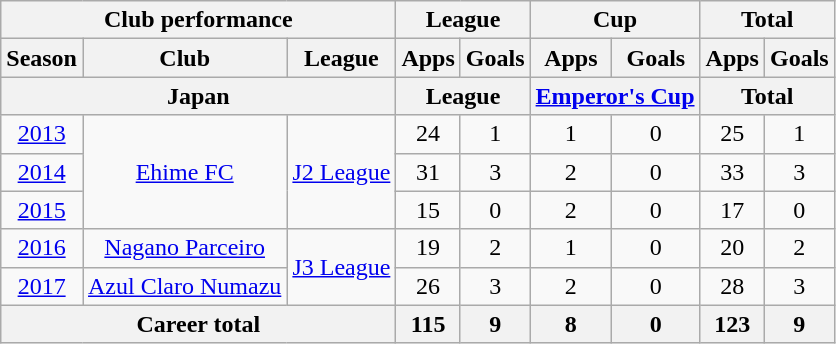<table class="wikitable" style="text-align:center">
<tr>
<th colspan=3>Club performance</th>
<th colspan=2>League</th>
<th colspan=2>Cup</th>
<th colspan=2>Total</th>
</tr>
<tr>
<th>Season</th>
<th>Club</th>
<th>League</th>
<th>Apps</th>
<th>Goals</th>
<th>Apps</th>
<th>Goals</th>
<th>Apps</th>
<th>Goals</th>
</tr>
<tr>
<th colspan=3>Japan</th>
<th colspan=2>League</th>
<th colspan=2><a href='#'>Emperor's Cup</a></th>
<th colspan=2>Total</th>
</tr>
<tr>
<td><a href='#'>2013</a></td>
<td rowspan="3"><a href='#'>Ehime FC</a></td>
<td rowspan="3"><a href='#'>J2 League</a></td>
<td>24</td>
<td>1</td>
<td>1</td>
<td>0</td>
<td>25</td>
<td>1</td>
</tr>
<tr>
<td><a href='#'>2014</a></td>
<td>31</td>
<td>3</td>
<td>2</td>
<td>0</td>
<td>33</td>
<td>3</td>
</tr>
<tr>
<td><a href='#'>2015</a></td>
<td>15</td>
<td>0</td>
<td>2</td>
<td>0</td>
<td>17</td>
<td>0</td>
</tr>
<tr>
<td><a href='#'>2016</a></td>
<td><a href='#'>Nagano Parceiro</a></td>
<td rowspan="2"><a href='#'>J3 League</a></td>
<td>19</td>
<td>2</td>
<td>1</td>
<td>0</td>
<td>20</td>
<td>2</td>
</tr>
<tr>
<td><a href='#'>2017</a></td>
<td><a href='#'>Azul Claro Numazu</a></td>
<td>26</td>
<td>3</td>
<td>2</td>
<td>0</td>
<td>28</td>
<td>3</td>
</tr>
<tr>
<th colspan=3>Career total</th>
<th>115</th>
<th>9</th>
<th>8</th>
<th>0</th>
<th>123</th>
<th>9</th>
</tr>
</table>
